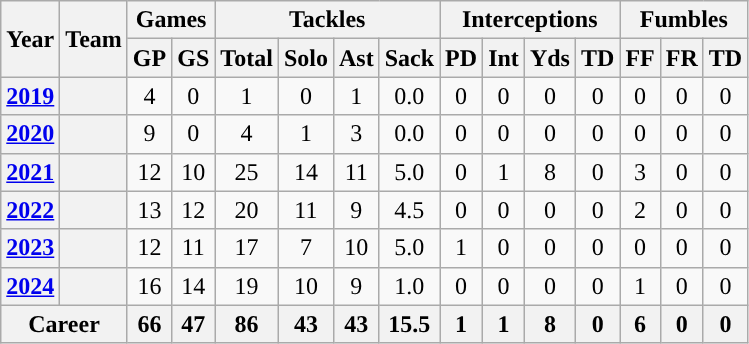<table class="wikitable" style="text-align:center;">
<tr>
<th rowspan="2">Year</th>
<th rowspan="2">Team</th>
<th colspan="2">Games</th>
<th colspan="4">Tackles</th>
<th colspan="4">Interceptions</th>
<th colspan="3">Fumbles</th>
</tr>
<tr>
<th>GP</th>
<th>GS</th>
<th>Total</th>
<th>Solo</th>
<th>Ast</th>
<th>Sack</th>
<th>PD</th>
<th>Int</th>
<th>Yds</th>
<th>TD</th>
<th>FF</th>
<th>FR</th>
<th>TD</th>
</tr>
<tr>
<th><a href='#'>2019</a></th>
<th><a href='#'></a></th>
<td>4</td>
<td>0</td>
<td>1</td>
<td>0</td>
<td>1</td>
<td>0.0</td>
<td>0</td>
<td>0</td>
<td>0</td>
<td>0</td>
<td>0</td>
<td>0</td>
<td>0</td>
</tr>
<tr>
<th><a href='#'>2020</a></th>
<th><a href='#'></a></th>
<td>9</td>
<td>0</td>
<td>4</td>
<td>1</td>
<td>3</td>
<td>0.0</td>
<td>0</td>
<td>0</td>
<td>0</td>
<td>0</td>
<td>0</td>
<td>0</td>
<td>0</td>
</tr>
<tr>
<th><a href='#'>2021</a></th>
<th><a href='#'></a></th>
<td>12</td>
<td>10</td>
<td>25</td>
<td>14</td>
<td>11</td>
<td>5.0</td>
<td>0</td>
<td>1</td>
<td>8</td>
<td>0</td>
<td>3</td>
<td>0</td>
<td>0</td>
</tr>
<tr>
<th><a href='#'>2022</a></th>
<th><a href='#'></a></th>
<td>13</td>
<td>12</td>
<td>20</td>
<td>11</td>
<td>9</td>
<td>4.5</td>
<td>0</td>
<td>0</td>
<td>0</td>
<td>0</td>
<td>2</td>
<td>0</td>
<td>0</td>
</tr>
<tr>
<th><a href='#'>2023</a></th>
<th><a href='#'></a></th>
<td>12</td>
<td>11</td>
<td>17</td>
<td>7</td>
<td>10</td>
<td>5.0</td>
<td>1</td>
<td>0</td>
<td>0</td>
<td>0</td>
<td>0</td>
<td>0</td>
<td>0</td>
</tr>
<tr>
<th><a href='#'>2024</a></th>
<th><a href='#'></a></th>
<td>16</td>
<td>14</td>
<td>19</td>
<td>10</td>
<td>9</td>
<td>1.0</td>
<td>0</td>
<td>0</td>
<td>0</td>
<td>0</td>
<td>1</td>
<td>0</td>
<td>0</td>
</tr>
<tr>
<th align=center colspan="2">Career</th>
<th>66</th>
<th>47</th>
<th>86</th>
<th>43</th>
<th>43</th>
<th>15.5</th>
<th>1</th>
<th>1</th>
<th>8</th>
<th>0</th>
<th>6</th>
<th>0</th>
<th>0</th>
</tr>
</table>
